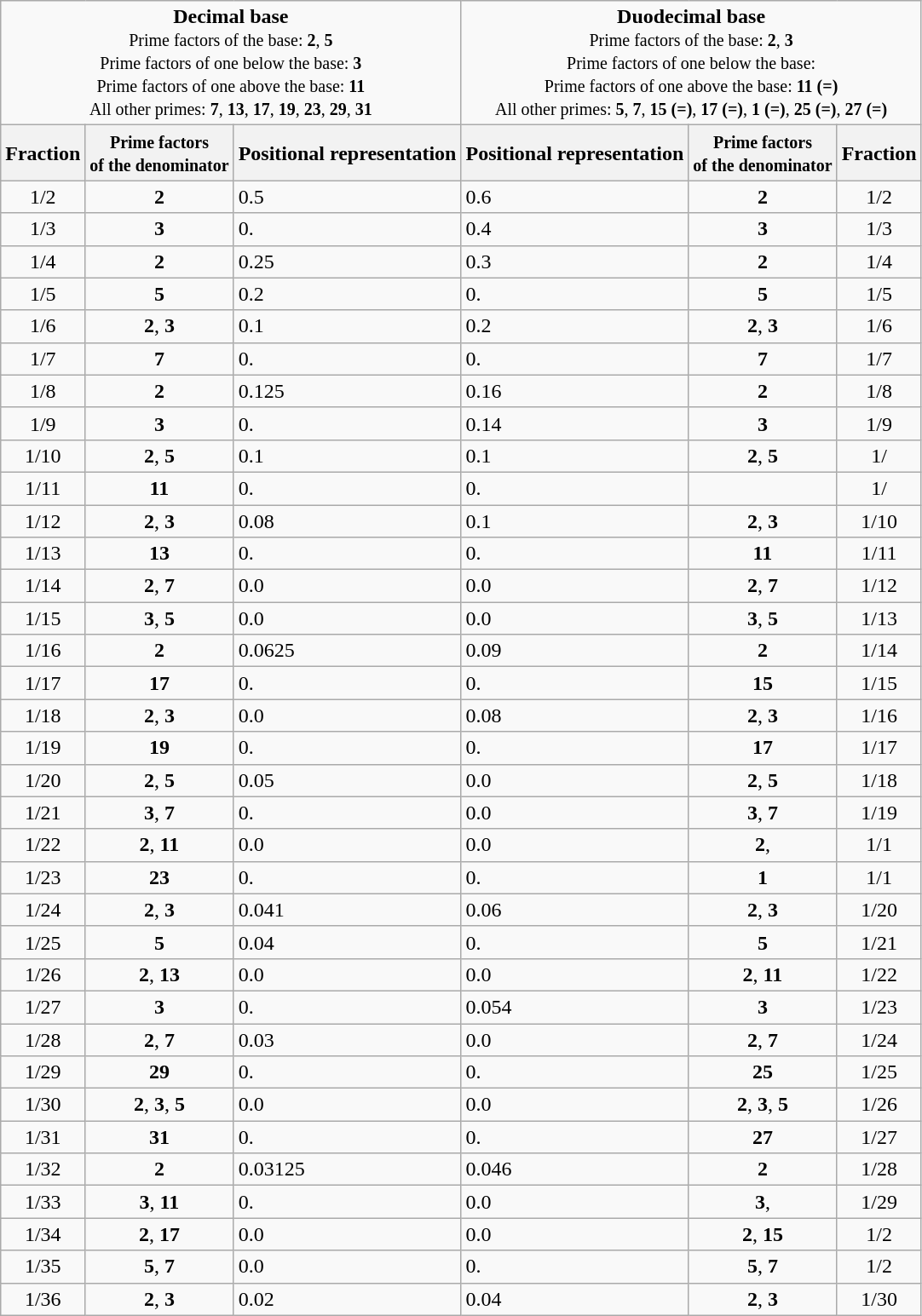<table class="wikitable">
<tr style="text-align:center;">
<td colspan="3"><strong>Decimal base</strong><br><small>Prime factors of the base: <span><strong>2</strong></span>, <span><strong>5</strong></span></small><br><small>Prime factors of one below the base: <span><strong>3</strong></span></small><br><small>Prime factors of one above the base: <span><strong>11</strong></span></small><br><small>All other primes: <span><strong>7</strong></span>, <span><strong>13</strong></span>, <span><strong>17</strong></span>, <span><strong>19</strong></span>, <span><strong>23</strong></span>, <span><strong>29</strong></span>, <span><strong>31</strong></span></small></td>
<td colspan="3"><strong>Duodecimal base</strong><br><small>Prime factors of the base: <span><strong>2</strong></span>, <span><strong>3</strong></span></small><br><small>Prime factors of one below the base: <span><strong></strong></span></small><br><small>Prime factors of one above the base: <span><strong>11 (=)</strong></span></small><br><small>All other primes: <span><strong>5</strong></span>, <span><strong>7</strong></span>, <span><strong>15 (=)</strong></span>, <span><strong>17 (=)</strong></span>, <span><strong>1 (=)</strong></span>, <span><strong>25 (=)</strong></span>, <span><strong>27 (=)</strong></span></small></td>
</tr>
<tr>
<th>Fraction</th>
<th><small>Prime factors<br>of the denominator</small></th>
<th>Positional representation</th>
<th>Positional representation</th>
<th><small>Prime factors<br>of the denominator</small></th>
<th>Fraction</th>
</tr>
<tr>
<td style="text-align:center;">1/2</td>
<td style="text-align:center;"><span><strong>2</strong></span></td>
<td>0.5</td>
<td>0.6</td>
<td style="text-align:center;"><span><strong>2</strong></span></td>
<td style="text-align:center;">1/2</td>
</tr>
<tr>
<td style="text-align:center;">1/3</td>
<td style="text-align:center;"><span><strong>3</strong></span></td>
<td>0.</td>
<td>0.4</td>
<td style="text-align:center;"><span><strong>3</strong></span></td>
<td style="text-align:center;">1/3</td>
</tr>
<tr>
<td style="text-align:center;">1/4</td>
<td style="text-align:center;"><span><strong>2</strong></span></td>
<td>0.25</td>
<td>0.3</td>
<td style="text-align:center;"><span><strong>2</strong></span></td>
<td style="text-align:center;">1/4</td>
</tr>
<tr>
<td style="text-align:center;">1/5</td>
<td style="text-align:center;"><span><strong>5</strong></span></td>
<td>0.2</td>
<td>0.</td>
<td style="text-align:center;"><span><strong>5</strong></span></td>
<td style="text-align:center;">1/5</td>
</tr>
<tr>
<td style="text-align:center;">1/6</td>
<td style="text-align:center;"><span><strong>2</strong></span>, <span><strong>3</strong></span></td>
<td>0.1</td>
<td>0.2</td>
<td style="text-align:center;"><span><strong>2</strong></span>, <span><strong>3</strong></span></td>
<td style="text-align:center;">1/6</td>
</tr>
<tr>
<td style="text-align:center;">1/7</td>
<td style="text-align:center;"><span><strong>7</strong></span></td>
<td>0.</td>
<td>0.</td>
<td style="text-align:center;"><span><strong>7</strong></span></td>
<td style="text-align:center;">1/7</td>
</tr>
<tr>
<td style="text-align:center;">1/8</td>
<td style="text-align:center;"><span><strong>2</strong></span></td>
<td>0.125</td>
<td>0.16</td>
<td style="text-align:center;"><span><strong>2</strong></span></td>
<td style="text-align:center;">1/8</td>
</tr>
<tr>
<td style="text-align:center;">1/9</td>
<td style="text-align:center;"><span><strong>3</strong></span></td>
<td>0.</td>
<td>0.14</td>
<td style="text-align:center;"><span><strong>3</strong></span></td>
<td style="text-align:center;">1/9</td>
</tr>
<tr>
<td style="text-align:center;">1/10</td>
<td style="text-align:center;"><span><strong>2</strong></span>, <span><strong>5</strong></span></td>
<td>0.1</td>
<td>0.1</td>
<td style="text-align:center;"><span><strong>2</strong></span>, <span><strong>5</strong></span></td>
<td style="text-align:center;">1/</td>
</tr>
<tr>
<td style="text-align:center;">1/11</td>
<td style="text-align:center;"><span><strong>11</strong></span></td>
<td>0.</td>
<td>0.</td>
<td style="text-align:center;"><span><strong></strong></span></td>
<td style="text-align:center;">1/</td>
</tr>
<tr>
<td style="text-align:center;">1/12</td>
<td style="text-align:center;"><span><strong>2</strong></span>, <span><strong>3</strong></span></td>
<td>0.08</td>
<td>0.1</td>
<td style="text-align:center;"><span><strong>2</strong></span>, <span><strong>3</strong></span></td>
<td style="text-align:center;">1/10</td>
</tr>
<tr>
<td style="text-align:center;">1/13</td>
<td style="text-align:center;"><span><strong>13</strong></span></td>
<td>0.</td>
<td>0.</td>
<td style="text-align:center;"><span><strong>11</strong></span></td>
<td style="text-align:center;">1/11</td>
</tr>
<tr>
<td style="text-align:center;">1/14</td>
<td style="text-align:center;"><span><strong>2</strong></span>, <span><strong>7</strong></span></td>
<td>0.0</td>
<td>0.0</td>
<td style="text-align:center;"><span><strong>2</strong></span>, <span><strong>7</strong></span></td>
<td style="text-align:center;">1/12</td>
</tr>
<tr>
<td style="text-align:center;">1/15</td>
<td style="text-align:center;"><span><strong>3</strong></span>, <span><strong>5</strong></span></td>
<td>0.0</td>
<td>0.0</td>
<td style="text-align:center;"><span><strong>3</strong></span>, <span><strong>5</strong></span></td>
<td style="text-align:center;">1/13</td>
</tr>
<tr>
<td style="text-align:center;">1/16</td>
<td style="text-align:center;"><span><strong>2</strong></span></td>
<td>0.0625</td>
<td>0.09</td>
<td style="text-align:center;"><span><strong>2</strong></span></td>
<td style="text-align:center;">1/14</td>
</tr>
<tr>
<td style="text-align:center;">1/17</td>
<td style="text-align:center;"><span><strong>17</strong></span></td>
<td>0.</td>
<td>0.</td>
<td style="text-align:center;"><span><strong>15</strong></span></td>
<td style="text-align:center;">1/15</td>
</tr>
<tr>
<td style="text-align:center;">1/18</td>
<td style="text-align:center;"><span><strong>2</strong></span>, <span><strong>3</strong></span></td>
<td>0.0</td>
<td>0.08</td>
<td style="text-align:center;"><span><strong>2</strong></span>, <span><strong>3</strong></span></td>
<td style="text-align:center;">1/16</td>
</tr>
<tr>
<td style="text-align:center;">1/19</td>
<td style="text-align:center;"><span><strong>19</strong></span></td>
<td>0.</td>
<td>0.</td>
<td style="text-align:center;"><span><strong>17</strong></span></td>
<td style="text-align:center;">1/17</td>
</tr>
<tr>
<td style="text-align:center;">1/20</td>
<td style="text-align:center;"><span><strong>2</strong></span>, <span><strong>5</strong></span></td>
<td>0.05</td>
<td>0.0</td>
<td style="text-align:center;"><span><strong>2</strong></span>, <span><strong>5</strong></span></td>
<td style="text-align:center;">1/18</td>
</tr>
<tr>
<td style="text-align:center;">1/21</td>
<td style="text-align:center;"><span><strong>3</strong></span>, <span><strong>7</strong></span></td>
<td>0.</td>
<td>0.0</td>
<td style="text-align:center;"><span><strong>3</strong></span>, <span><strong>7</strong></span></td>
<td style="text-align:center;">1/19</td>
</tr>
<tr>
<td style="text-align:center;">1/22</td>
<td style="text-align:center;"><span><strong>2</strong></span>, <span><strong>11</strong></span></td>
<td>0.0</td>
<td>0.0</td>
<td style="text-align:center;"><span><strong>2</strong></span>, <span><strong></strong></span></td>
<td style="text-align:center;">1/1</td>
</tr>
<tr>
<td style="text-align:center;">1/23</td>
<td style="text-align:center;"><span><strong>23</strong></span></td>
<td>0.</td>
<td>0.</td>
<td style="text-align:center;"><span><strong>1</strong></span></td>
<td style="text-align:center;">1/1</td>
</tr>
<tr>
<td style="text-align:center;">1/24</td>
<td style="text-align:center;"><span><strong>2</strong></span>, <span><strong>3</strong></span></td>
<td>0.041</td>
<td>0.06</td>
<td style="text-align:center;"><span><strong>2</strong></span>, <span><strong>3</strong></span></td>
<td style="text-align:center;">1/20</td>
</tr>
<tr>
<td style="text-align:center;">1/25</td>
<td style="text-align:center;"><span><strong>5</strong></span></td>
<td>0.04</td>
<td>0.</td>
<td style="text-align:center;"><span><strong>5</strong></span></td>
<td style="text-align:center;">1/21</td>
</tr>
<tr>
<td style="text-align:center;">1/26</td>
<td style="text-align:center;"><span><strong>2</strong></span>, <span><strong>13</strong></span></td>
<td>0.0</td>
<td>0.0</td>
<td style="text-align:center;"><span><strong>2</strong></span>, <span><strong>11</strong></span></td>
<td style="text-align:center;">1/22</td>
</tr>
<tr>
<td style="text-align:center;">1/27</td>
<td style="text-align:center;"><span><strong>3</strong></span></td>
<td>0.</td>
<td>0.054</td>
<td style="text-align:center;"><span><strong>3</strong></span></td>
<td style="text-align:center;">1/23</td>
</tr>
<tr>
<td style="text-align:center;">1/28</td>
<td style="text-align:center;"><span><strong>2</strong></span>, <span><strong>7</strong></span></td>
<td>0.03</td>
<td>0.0</td>
<td style="text-align:center;"><span><strong>2</strong></span>, <span><strong>7</strong></span></td>
<td style="text-align:center;">1/24</td>
</tr>
<tr>
<td style="text-align:center;">1/29</td>
<td style="text-align:center;"><span><strong>29</strong></span></td>
<td>0.</td>
<td>0.</td>
<td style="text-align:center;"><span><strong>25</strong></span></td>
<td style="text-align:center;">1/25</td>
</tr>
<tr>
<td style="text-align:center;">1/30</td>
<td style="text-align:center;"><span><strong>2</strong></span>, <span><strong>3</strong></span>, <span><strong>5</strong></span></td>
<td>0.0</td>
<td>0.0</td>
<td style="text-align:center;"><span><strong>2</strong></span>, <span><strong>3</strong></span>, <span><strong>5</strong></span></td>
<td style="text-align:center;">1/26</td>
</tr>
<tr>
<td style="text-align:center;">1/31</td>
<td style="text-align:center;"><span><strong>31</strong></span></td>
<td>0.</td>
<td>0.</td>
<td style="text-align:center;"><span><strong>27</strong></span></td>
<td style="text-align:center;">1/27</td>
</tr>
<tr>
<td style="text-align:center;">1/32</td>
<td style="text-align:center;"><span><strong>2</strong></span></td>
<td>0.03125</td>
<td>0.046</td>
<td style="text-align:center;"><span><strong>2</strong></span></td>
<td style="text-align:center;">1/28</td>
</tr>
<tr>
<td style="text-align:center;">1/33</td>
<td style="text-align:center;"><span><strong>3</strong></span>, <span><strong>11</strong></span></td>
<td>0.</td>
<td>0.0</td>
<td style="text-align:center;"><span><strong>3</strong></span>, <span><strong></strong></span></td>
<td style="text-align:center;">1/29</td>
</tr>
<tr>
<td style="text-align:center;">1/34</td>
<td style="text-align:center;"><span><strong>2</strong></span>, <span><strong>17</strong></span></td>
<td>0.0</td>
<td>0.0</td>
<td style="text-align:center;"><span><strong>2</strong></span>, <span><strong>15</strong></span></td>
<td style="text-align:center;">1/2</td>
</tr>
<tr>
<td style="text-align:center;">1/35</td>
<td style="text-align:center;"><span><strong>5</strong></span>, <span><strong>7</strong></span></td>
<td>0.0</td>
<td>0.</td>
<td style="text-align:center;"><span><strong>5</strong></span>, <span><strong>7</strong></span></td>
<td style="text-align:center;">1/2</td>
</tr>
<tr>
<td style="text-align:center;">1/36</td>
<td style="text-align:center;"><span><strong>2</strong></span>, <span><strong>3</strong></span></td>
<td>0.02</td>
<td>0.04</td>
<td style="text-align:center;"><span><strong>2</strong></span>, <span><strong>3</strong></span></td>
<td style="text-align:center;">1/30</td>
</tr>
</table>
